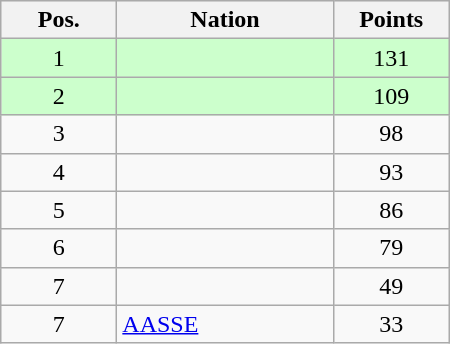<table class="wikitable gauche" cellspacing="1" style="width:300px;">
<tr style="background:#efefef; text-align:center;">
<th style="width:70px;">Pos.</th>
<th>Nation</th>
<th style="width:70px;">Points</th>
</tr>
<tr style="vertical-align:top; text-align:center; background:#ccffcc;">
<td>1</td>
<td style="text-align:left;"></td>
<td>131</td>
</tr>
<tr style="vertical-align:top; text-align:center; background:#ccffcc;">
<td>2</td>
<td style="text-align:left;"></td>
<td>109</td>
</tr>
<tr style="vertical-align:top; text-align:center;">
<td>3</td>
<td style="text-align:left;"></td>
<td>98</td>
</tr>
<tr style="vertical-align:top; text-align:center;">
<td>4</td>
<td style="text-align:left;"></td>
<td>93</td>
</tr>
<tr style="vertical-align:top; text-align:center;">
<td>5</td>
<td style="text-align:left;"></td>
<td>86</td>
</tr>
<tr style="vertical-align:top; text-align:center;">
<td>6</td>
<td style="text-align:left;"></td>
<td>79</td>
</tr>
<tr style="vertical-align:top; text-align:center;">
<td>7</td>
<td style="text-align:left;"></td>
<td>49</td>
</tr>
<tr style="vertical-align:top; text-align:center;">
<td>7</td>
<td style="text-align:left;"> <a href='#'>AASSE</a></td>
<td>33</td>
</tr>
</table>
